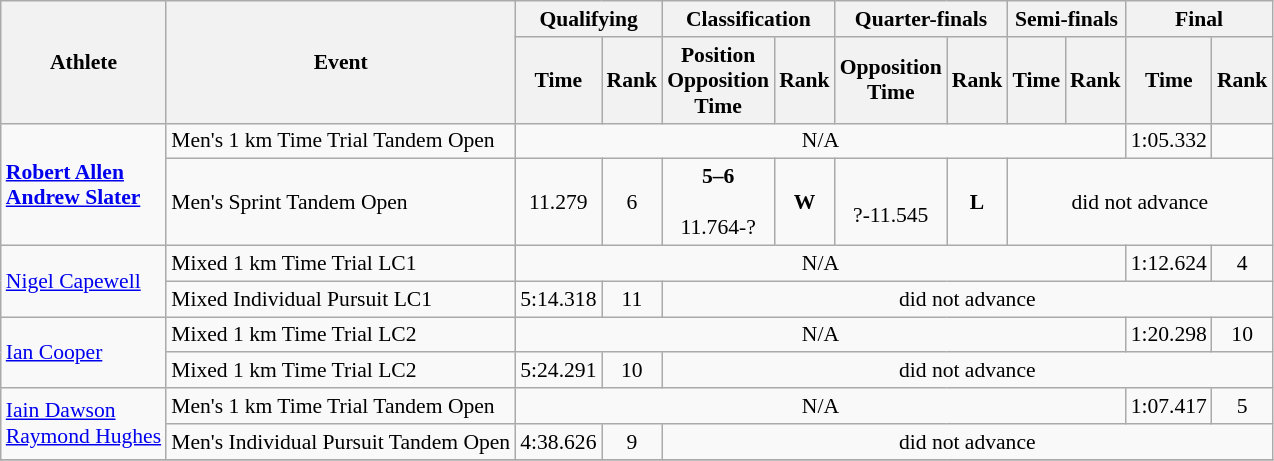<table class=wikitable style="font-size:90%">
<tr>
<th rowspan="2">Athlete</th>
<th rowspan="2">Event</th>
<th colspan="2">Qualifying</th>
<th colspan="2">Classification</th>
<th colspan="2">Quarter-finals</th>
<th colspan="2">Semi-finals</th>
<th colspan="2">Final</th>
</tr>
<tr>
<th>Time</th>
<th>Rank</th>
<th>Position<br>Opposition<br>Time</th>
<th>Rank</th>
<th>Opposition<br>Time</th>
<th>Rank</th>
<th>Time</th>
<th>Rank</th>
<th>Time</th>
<th>Rank</th>
</tr>
<tr>
<td rowspan="2"><strong><a href='#'>Robert Allen</a></strong><br><strong><a href='#'>Andrew Slater</a></strong></td>
<td>Men's 1 km Time Trial Tandem Open</td>
<td align="center" colspan="8">N/A</td>
<td align="center">1:05.332</td>
<td align="center"></td>
</tr>
<tr>
<td>Men's Sprint Tandem Open</td>
<td align="center">11.279</td>
<td align="center">6</td>
<td align="center"><strong>5–6</strong><br><br> 11.764-?</td>
<td align="center"><strong>W</strong></td>
<td align="center"><br> ?-11.545</td>
<td align="center"><strong>L</strong></td>
<td align="center" colspan="6">did not advance</td>
</tr>
<tr>
<td rowspan="2"><a href='#'>Nigel Capewell</a></td>
<td>Mixed 1 km Time Trial LC1</td>
<td align="center" colspan="8">N/A</td>
<td align="center">1:12.624</td>
<td align="center">4</td>
</tr>
<tr>
<td>Mixed Individual Pursuit LC1</td>
<td align="center">5:14.318</td>
<td align="center">11</td>
<td align="center" colspan="8">did not advance</td>
</tr>
<tr>
<td rowspan="2"><a href='#'>Ian Cooper</a></td>
<td>Mixed 1 km Time Trial LC2</td>
<td align="center" colspan="8">N/A</td>
<td align="center">1:20.298</td>
<td align="center">10</td>
</tr>
<tr>
<td>Mixed 1 km Time Trial LC2</td>
<td align="center">5:24.291</td>
<td align="center">10</td>
<td align="center" colspan="8">did not advance</td>
</tr>
<tr>
<td rowspan="2"><a href='#'>Iain Dawson</a><br><a href='#'>Raymond Hughes</a></td>
<td>Men's 1 km Time Trial Tandem Open</td>
<td align="center" colspan="8">N/A</td>
<td align="center">1:07.417</td>
<td align="center">5</td>
</tr>
<tr>
<td>Men's Individual Pursuit Tandem Open</td>
<td align="center">4:38.626</td>
<td align="center">9</td>
<td align="center" colspan="8">did not advance</td>
</tr>
<tr>
</tr>
</table>
